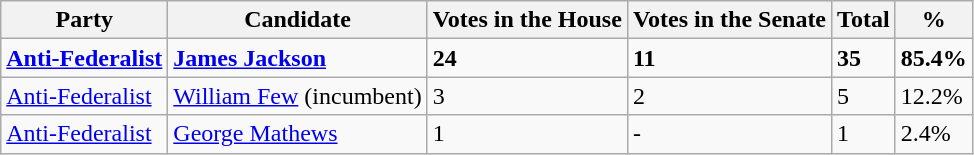<table class="wikitable">
<tr>
<th>Party</th>
<th>Candidate</th>
<th>Votes in the House</th>
<th>Votes in the Senate</th>
<th>Total</th>
<th>%</th>
</tr>
<tr>
<td><a href='#'><strong>Anti-Federalist</strong></a></td>
<td><a href='#'><strong>James Jackson</strong></a></td>
<td><strong>24</strong></td>
<td><strong>11</strong></td>
<td><strong>35</strong></td>
<td><strong>85.4%</strong></td>
</tr>
<tr>
<td><a href='#'>Anti-Federalist</a></td>
<td><a href='#'>William Few</a> (incumbent)</td>
<td>3</td>
<td>2</td>
<td>5</td>
<td>12.2%</td>
</tr>
<tr>
<td><a href='#'>Anti-Federalist</a></td>
<td><a href='#'>George Mathews</a></td>
<td>1</td>
<td>-</td>
<td>1</td>
<td>2.4%</td>
</tr>
</table>
